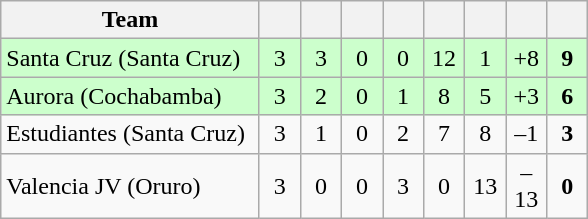<table class="wikitable" style="text-align: center;">
<tr>
<th width=165>Team</th>
<th width=20></th>
<th width=20></th>
<th width=20></th>
<th width=20></th>
<th width=20></th>
<th width=20></th>
<th width=20></th>
<th width=20></th>
</tr>
<tr bgcolor=ccffcc>
<td align=left>Santa Cruz (Santa Cruz)</td>
<td>3</td>
<td>3</td>
<td>0</td>
<td>0</td>
<td>12</td>
<td>1</td>
<td>+8</td>
<td><strong>9</strong></td>
</tr>
<tr bgcolor=ccffcc>
<td align=left>Aurora  (Cochabamba)</td>
<td>3</td>
<td>2</td>
<td>0</td>
<td>1</td>
<td>8</td>
<td>5</td>
<td>+3</td>
<td><strong>6</strong></td>
</tr>
<tr>
<td align=left>Estudiantes (Santa Cruz)</td>
<td>3</td>
<td>1</td>
<td>0</td>
<td>2</td>
<td>7</td>
<td>8</td>
<td>–1</td>
<td><strong>3</strong></td>
</tr>
<tr>
<td align=left>Valencia JV (Oruro)</td>
<td>3</td>
<td>0</td>
<td>0</td>
<td>3</td>
<td>0</td>
<td>13</td>
<td>–13</td>
<td><strong>0</strong></td>
</tr>
</table>
